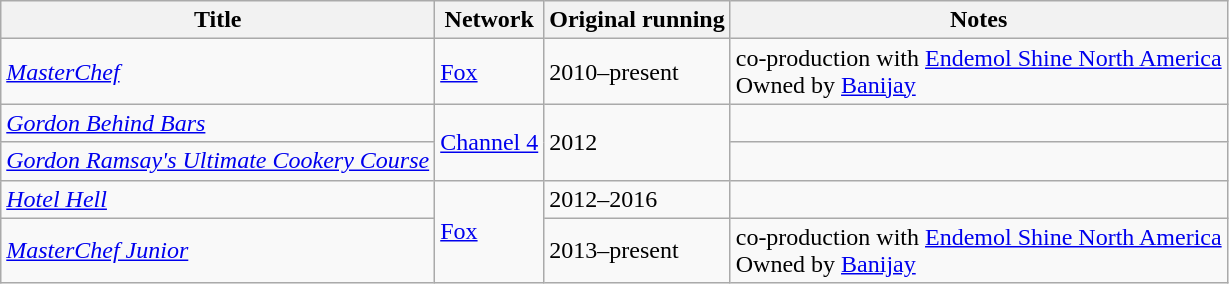<table class="wikitable sortable">
<tr>
<th>Title</th>
<th>Network</th>
<th>Original running</th>
<th>Notes</th>
</tr>
<tr>
<td><em><a href='#'>MasterChef</a></em></td>
<td><a href='#'>Fox</a></td>
<td>2010–present</td>
<td>co-production with <a href='#'>Endemol Shine North America</a><br>Owned by <a href='#'>Banijay</a></td>
</tr>
<tr>
<td><em><a href='#'>Gordon Behind Bars</a></em></td>
<td rowspan="2"><a href='#'>Channel 4</a></td>
<td rowspan="2">2012</td>
<td></td>
</tr>
<tr>
<td><em><a href='#'>Gordon Ramsay's Ultimate Cookery Course</a></em></td>
</tr>
<tr>
<td><em><a href='#'>Hotel Hell</a></em></td>
<td rowspan="2"><a href='#'>Fox</a></td>
<td>2012–2016</td>
<td></td>
</tr>
<tr>
<td><em><a href='#'>MasterChef Junior</a></em></td>
<td>2013–present</td>
<td>co-production with <a href='#'>Endemol Shine North America</a><br>Owned by <a href='#'>Banijay</a></td>
</tr>
</table>
